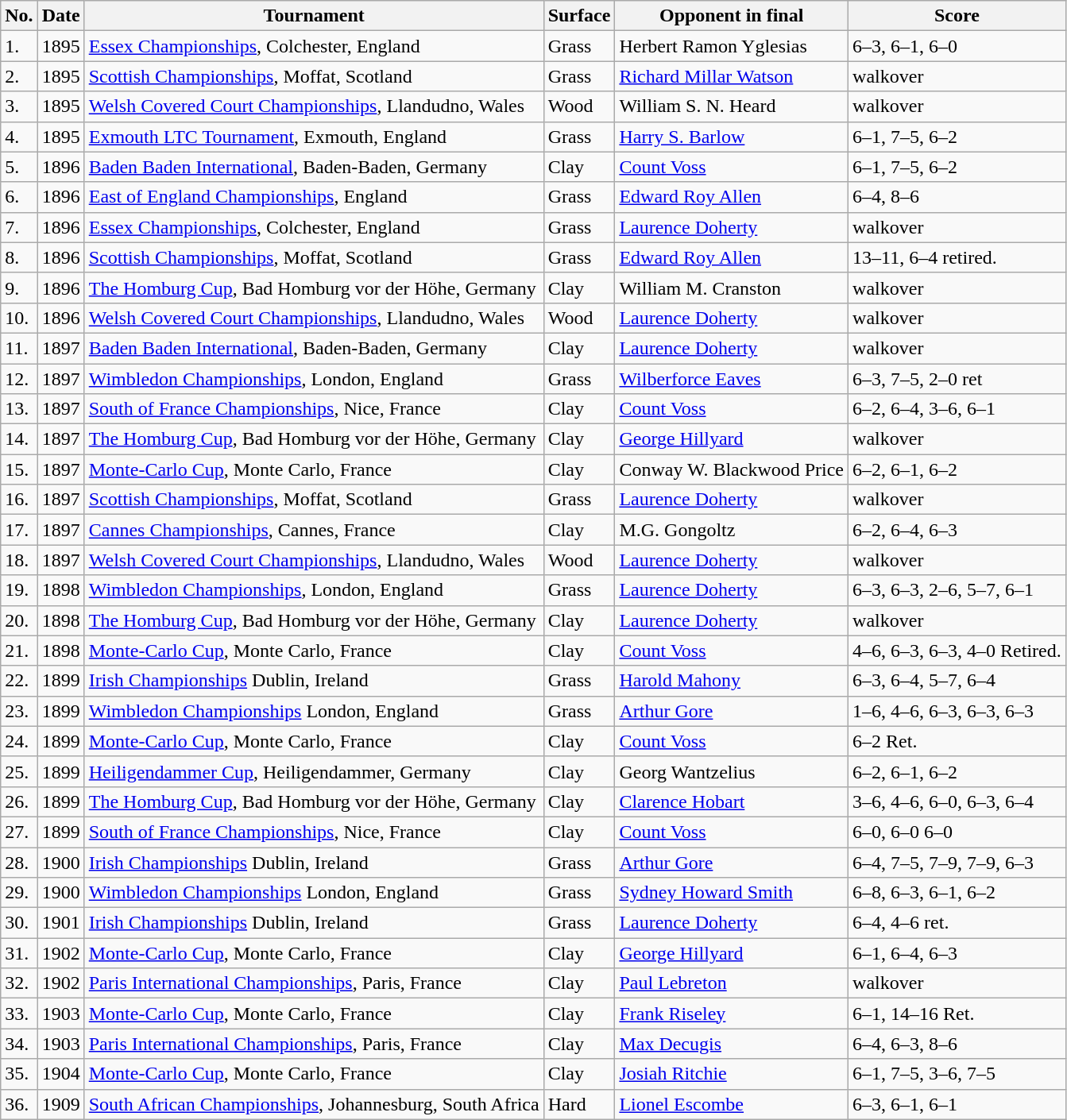<table class="sortable wikitable">
<tr>
<th>No.</th>
<th>Date</th>
<th>Tournament</th>
<th>Surface</th>
<th>Opponent in final</th>
<th>Score</th>
</tr>
<tr bgcolor=>
<td>1.</td>
<td>1895</td>
<td><a href='#'>Essex Championships</a>, Colchester, England</td>
<td>Grass</td>
<td> Herbert Ramon Yglesias</td>
<td>6–3, 6–1, 6–0</td>
</tr>
<tr bgcolor=>
<td>2.</td>
<td>1895</td>
<td><a href='#'>Scottish Championships</a>, Moffat, Scotland</td>
<td>Grass</td>
<td> <a href='#'>Richard Millar Watson</a></td>
<td>walkover</td>
</tr>
<tr bgcolor=>
<td>3.</td>
<td>1895</td>
<td><a href='#'>Welsh Covered Court Championships</a>, Llandudno, Wales</td>
<td>Wood</td>
<td> William S. N. Heard</td>
<td>walkover</td>
</tr>
<tr bgcolor=>
<td>4.</td>
<td>1895</td>
<td><a href='#'>Exmouth LTC Tournament</a>, Exmouth, England</td>
<td>Grass</td>
<td> <a href='#'>Harry S. Barlow</a></td>
<td>6–1, 7–5, 6–2</td>
</tr>
<tr bgcolor=>
<td>5.</td>
<td>1896</td>
<td><a href='#'>Baden Baden International</a>, Baden-Baden, Germany</td>
<td>Clay</td>
<td> <a href='#'>Count Voss</a></td>
<td>6–1, 7–5, 6–2</td>
</tr>
<tr bgcolor=>
<td>6.</td>
<td>1896</td>
<td><a href='#'>East of England Championships</a>, England</td>
<td>Grass</td>
<td> <a href='#'>Edward Roy Allen</a></td>
<td>6–4, 8–6</td>
</tr>
<tr bgcolor=>
<td>7.</td>
<td>1896</td>
<td><a href='#'>Essex Championships</a>, Colchester, England</td>
<td>Grass</td>
<td> <a href='#'>Laurence Doherty</a></td>
<td>walkover</td>
</tr>
<tr bgcolor=>
<td>8.</td>
<td>1896</td>
<td><a href='#'>Scottish Championships</a>, Moffat, Scotland</td>
<td>Grass</td>
<td> <a href='#'>Edward Roy Allen</a></td>
<td>13–11, 6–4 retired.</td>
</tr>
<tr bgcolor=>
<td>9.</td>
<td>1896</td>
<td><a href='#'>The Homburg Cup</a>, Bad Homburg vor der Höhe, Germany</td>
<td>Clay</td>
<td> William M. Cranston</td>
<td>walkover</td>
</tr>
<tr bgcolor=>
<td>10.</td>
<td>1896</td>
<td><a href='#'>Welsh Covered Court Championships</a>, Llandudno, Wales</td>
<td>Wood</td>
<td> <a href='#'>Laurence Doherty</a></td>
<td>walkover</td>
</tr>
<tr bgcolor=>
<td>11.</td>
<td>1897</td>
<td><a href='#'>Baden Baden International</a>, Baden-Baden, Germany</td>
<td>Clay</td>
<td> <a href='#'>Laurence Doherty</a></td>
<td>walkover</td>
</tr>
<tr bgcolor=>
<td>12.</td>
<td>1897</td>
<td><a href='#'>Wimbledon Championships</a>, London, England</td>
<td>Grass</td>
<td> <a href='#'>Wilberforce Eaves</a></td>
<td>6–3, 7–5, 2–0 ret</td>
</tr>
<tr bgcolor=>
<td>13.</td>
<td>1897</td>
<td><a href='#'>South of France Championships</a>, Nice, France</td>
<td>Clay</td>
<td> <a href='#'>Count Voss</a></td>
<td>6–2, 6–4, 3–6, 6–1</td>
</tr>
<tr bgcolor=>
<td>14.</td>
<td>1897</td>
<td><a href='#'>The Homburg Cup</a>, Bad Homburg vor der Höhe, Germany</td>
<td>Clay</td>
<td> <a href='#'>George Hillyard</a></td>
<td>walkover</td>
</tr>
<tr bgcolor=>
<td>15.</td>
<td>1897</td>
<td><a href='#'>Monte-Carlo Cup</a>, Monte Carlo, France</td>
<td>Clay</td>
<td> Conway W. Blackwood Price</td>
<td>6–2, 6–1, 6–2</td>
</tr>
<tr bgcolor=>
<td>16.</td>
<td>1897</td>
<td><a href='#'>Scottish Championships</a>, Moffat, Scotland</td>
<td>Grass</td>
<td> <a href='#'>Laurence Doherty</a></td>
<td>walkover</td>
</tr>
<tr bgcolor=>
<td>17.</td>
<td>1897</td>
<td><a href='#'>Cannes Championships</a>, Cannes, France</td>
<td>Clay</td>
<td> M.G. Gongoltz</td>
<td>6–2, 6–4, 6–3</td>
</tr>
<tr bgcolor=>
<td>18.</td>
<td>1897</td>
<td><a href='#'>Welsh Covered Court Championships</a>, Llandudno, Wales</td>
<td>Wood</td>
<td> <a href='#'>Laurence Doherty</a></td>
<td>walkover</td>
</tr>
<tr bgcolor=>
<td>19.</td>
<td>1898</td>
<td><a href='#'>Wimbledon Championships</a>, London, England</td>
<td>Grass</td>
<td> <a href='#'>Laurence Doherty</a></td>
<td>6–3, 6–3, 2–6, 5–7, 6–1</td>
</tr>
<tr bgcolor=>
<td>20.</td>
<td>1898</td>
<td><a href='#'>The Homburg Cup</a>, Bad Homburg vor der Höhe, Germany</td>
<td>Clay</td>
<td> <a href='#'>Laurence Doherty</a></td>
<td>walkover</td>
</tr>
<tr bgcolor=>
<td>21.</td>
<td>1898</td>
<td><a href='#'>Monte-Carlo Cup</a>, Monte Carlo, France</td>
<td>Clay</td>
<td> <a href='#'>Count Voss</a></td>
<td>4–6, 6–3, 6–3, 4–0 Retired.</td>
</tr>
<tr bgcolor=>
<td>22.</td>
<td>1899</td>
<td><a href='#'>Irish Championships</a> Dublin, Ireland</td>
<td>Grass</td>
<td> <a href='#'>Harold Mahony</a></td>
<td>6–3, 6–4, 5–7, 6–4</td>
</tr>
<tr bgcolor=>
<td>23.</td>
<td>1899</td>
<td><a href='#'>Wimbledon Championships</a> London, England</td>
<td>Grass</td>
<td> <a href='#'>Arthur Gore</a></td>
<td>1–6, 4–6, 6–3, 6–3, 6–3</td>
</tr>
<tr bgcolor=>
<td>24.</td>
<td>1899</td>
<td><a href='#'>Monte-Carlo Cup</a>, Monte Carlo, France</td>
<td>Clay</td>
<td> <a href='#'>Count Voss</a></td>
<td>6–2 Ret.</td>
</tr>
<tr bgcolor=>
<td>25.</td>
<td>1899</td>
<td><a href='#'>Heiligendammer Cup</a>, Heiligendammer, Germany</td>
<td>Clay</td>
<td> Georg Wantzelius</td>
<td>6–2, 6–1, 6–2</td>
</tr>
<tr bgcolor=>
<td>26.</td>
<td>1899</td>
<td><a href='#'>The Homburg Cup</a>, Bad Homburg vor der Höhe, Germany</td>
<td>Clay</td>
<td> <a href='#'>Clarence Hobart</a></td>
<td>3–6, 4–6, 6–0, 6–3, 6–4</td>
</tr>
<tr bgcolor=>
<td>27.</td>
<td>1899</td>
<td><a href='#'>South of France Championships</a>, Nice, France</td>
<td>Clay</td>
<td> <a href='#'>Count Voss</a></td>
<td>6–0, 6–0 6–0</td>
</tr>
<tr bgcolor=>
<td>28.</td>
<td>1900</td>
<td><a href='#'>Irish Championships</a> Dublin, Ireland</td>
<td>Grass</td>
<td> <a href='#'>Arthur Gore</a></td>
<td>6–4, 7–5, 7–9, 7–9, 6–3</td>
</tr>
<tr bgcolor=>
<td>29.</td>
<td>1900</td>
<td><a href='#'>Wimbledon Championships</a> London, England</td>
<td>Grass</td>
<td> <a href='#'>Sydney Howard Smith</a></td>
<td>6–8, 6–3, 6–1, 6–2</td>
</tr>
<tr bgcolor=>
<td>30.</td>
<td>1901</td>
<td><a href='#'>Irish Championships</a> Dublin, Ireland</td>
<td>Grass</td>
<td> <a href='#'>Laurence Doherty</a></td>
<td>6–4, 4–6 ret.</td>
</tr>
<tr bgcolor=>
<td>31.</td>
<td>1902</td>
<td><a href='#'>Monte-Carlo Cup</a>, Monte Carlo, France</td>
<td>Clay</td>
<td> <a href='#'>George Hillyard</a></td>
<td>6–1, 6–4, 6–3</td>
</tr>
<tr bgcolor=>
<td>32.</td>
<td>1902</td>
<td><a href='#'>Paris International Championships</a>, Paris, France</td>
<td>Clay</td>
<td> <a href='#'>Paul Lebreton</a></td>
<td>walkover</td>
</tr>
<tr bgcolor=>
<td>33.</td>
<td>1903</td>
<td><a href='#'>Monte-Carlo Cup</a>, Monte Carlo, France</td>
<td>Clay</td>
<td> <a href='#'>Frank Riseley</a></td>
<td>6–1, 14–16 Ret.</td>
</tr>
<tr bgcolor=>
<td>34.</td>
<td>1903</td>
<td><a href='#'>Paris International Championships</a>, Paris, France</td>
<td>Clay</td>
<td> <a href='#'>Max Decugis</a></td>
<td>6–4, 6–3, 8–6</td>
</tr>
<tr bgcolor=>
<td>35.</td>
<td>1904</td>
<td><a href='#'>Monte-Carlo Cup</a>, Monte Carlo, France</td>
<td>Clay</td>
<td> <a href='#'>Josiah Ritchie</a></td>
<td>6–1, 7–5, 3–6, 7–5</td>
</tr>
<tr bgcolor=>
<td>36.</td>
<td>1909</td>
<td><a href='#'>South African Championships</a>, Johannesburg, South Africa</td>
<td>Hard</td>
<td> <a href='#'>Lionel Escombe</a></td>
<td>6–3, 6–1, 6–1</td>
</tr>
</table>
